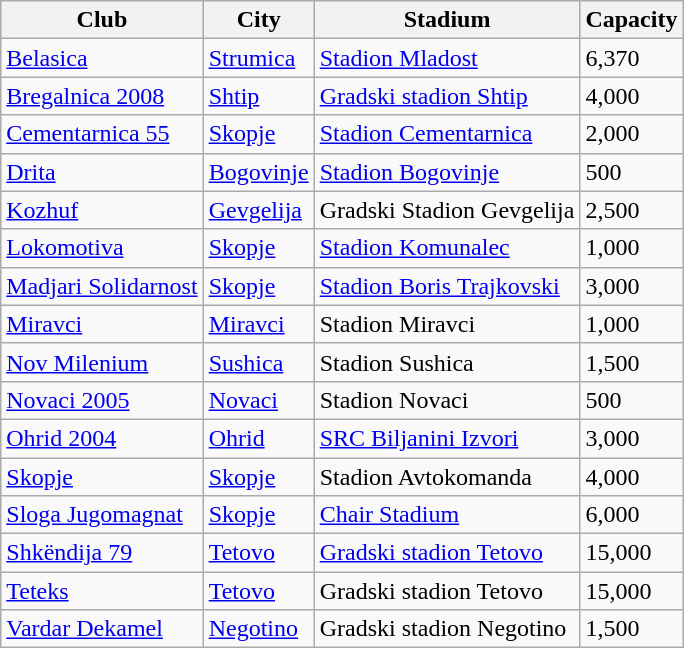<table class="wikitable sortable">
<tr>
<th>Club</th>
<th>City</th>
<th>Stadium</th>
<th>Capacity</th>
</tr>
<tr>
<td><a href='#'>Belasica</a></td>
<td><a href='#'>Strumica</a></td>
<td><a href='#'>Stadion Mladost</a></td>
<td>6,370</td>
</tr>
<tr>
<td><a href='#'>Bregalnica 2008</a></td>
<td><a href='#'>Shtip</a></td>
<td><a href='#'>Gradski stadion Shtip</a></td>
<td>4,000</td>
</tr>
<tr>
<td><a href='#'>Cementarnica 55</a></td>
<td><a href='#'>Skopje</a></td>
<td><a href='#'>Stadion Cementarnica</a></td>
<td>2,000</td>
</tr>
<tr>
<td><a href='#'>Drita</a></td>
<td><a href='#'>Bogovinje</a></td>
<td><a href='#'>Stadion Bogovinje</a></td>
<td>500</td>
</tr>
<tr>
<td><a href='#'>Kozhuf</a></td>
<td><a href='#'>Gevgelija</a></td>
<td>Gradski Stadion Gevgelija</td>
<td>2,500</td>
</tr>
<tr>
<td><a href='#'>Lokomotiva</a></td>
<td><a href='#'>Skopje</a></td>
<td><a href='#'>Stadion Komunalec</a></td>
<td>1,000</td>
</tr>
<tr>
<td><a href='#'>Madjari Solidarnost</a></td>
<td><a href='#'>Skopje</a></td>
<td><a href='#'>Stadion Boris Trajkovski</a></td>
<td>3,000</td>
</tr>
<tr>
<td><a href='#'>Miravci</a></td>
<td><a href='#'>Miravci</a></td>
<td>Stadion Miravci</td>
<td>1,000</td>
</tr>
<tr>
<td><a href='#'>Nov Milenium</a></td>
<td><a href='#'>Sushica</a></td>
<td>Stadion Sushica</td>
<td>1,500</td>
</tr>
<tr>
<td><a href='#'>Novaci 2005</a></td>
<td><a href='#'>Novaci</a></td>
<td>Stadion Novaci</td>
<td>500</td>
</tr>
<tr>
<td><a href='#'>Ohrid 2004</a></td>
<td><a href='#'>Ohrid</a></td>
<td><a href='#'>SRC Biljanini Izvori</a></td>
<td>3,000</td>
</tr>
<tr>
<td><a href='#'>Skopje</a></td>
<td><a href='#'>Skopje</a></td>
<td>Stadion Avtokomanda</td>
<td>4,000</td>
</tr>
<tr>
<td><a href='#'>Sloga Jugomagnat</a></td>
<td><a href='#'>Skopje</a></td>
<td><a href='#'>Chair Stadium</a></td>
<td>6,000</td>
</tr>
<tr>
<td><a href='#'>Shkëndija 79</a></td>
<td><a href='#'>Tetovo</a></td>
<td><a href='#'>Gradski stadion Tetovo</a></td>
<td>15,000</td>
</tr>
<tr>
<td><a href='#'>Teteks</a></td>
<td><a href='#'>Tetovo</a></td>
<td>Gradski stadion Tetovo</td>
<td>15,000</td>
</tr>
<tr>
<td><a href='#'>Vardar Dekamel</a></td>
<td><a href='#'>Negotino</a></td>
<td>Gradski stadion Negotino</td>
<td>1,500</td>
</tr>
</table>
